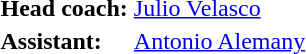<table>
<tr>
<td><strong>Head coach:</strong></td>
<td><a href='#'>Julio Velasco</a></td>
</tr>
<tr>
<td><strong>Assistant:</strong></td>
<td><a href='#'>Antonio Alemany</a></td>
</tr>
</table>
